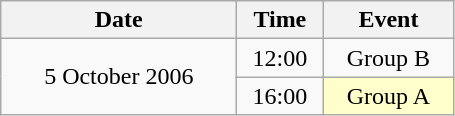<table class = "wikitable" style="text-align:center;">
<tr>
<th width=150>Date</th>
<th width=50>Time</th>
<th width=80>Event</th>
</tr>
<tr>
<td rowspan=2>5 October 2006</td>
<td>12:00</td>
<td>Group B</td>
</tr>
<tr>
<td>16:00</td>
<td bgcolor=ffffcc>Group A</td>
</tr>
</table>
